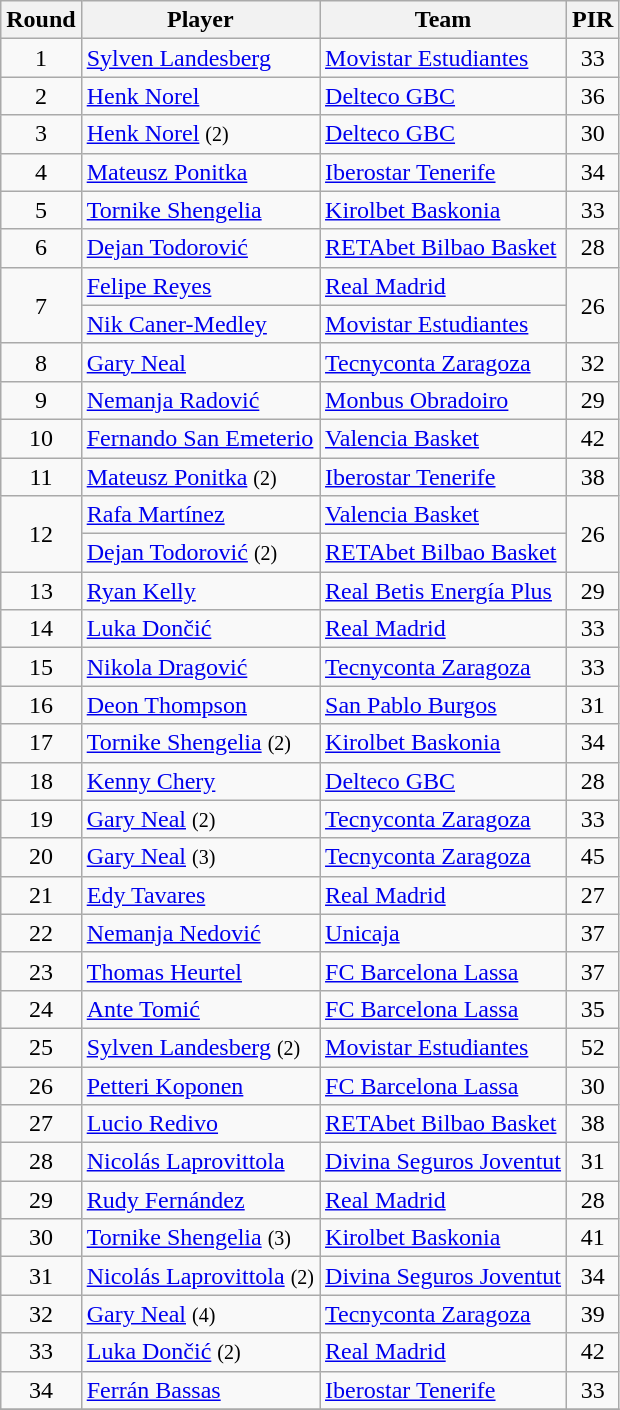<table class="wikitable sortable" style="text-align: center;">
<tr>
<th>Round</th>
<th>Player</th>
<th>Team</th>
<th>PIR</th>
</tr>
<tr>
<td>1</td>
<td style="text-align:left;"> <a href='#'>Sylven Landesberg</a></td>
<td style="text-align:left;"><a href='#'>Movistar Estudiantes</a></td>
<td>33</td>
</tr>
<tr>
<td>2</td>
<td style="text-align:left;"> <a href='#'>Henk Norel</a></td>
<td style="text-align:left;"><a href='#'>Delteco GBC</a></td>
<td>36</td>
</tr>
<tr>
<td>3</td>
<td style="text-align:left;"> <a href='#'>Henk Norel</a> <small>(2)</small></td>
<td style="text-align:left;"><a href='#'>Delteco GBC</a></td>
<td>30</td>
</tr>
<tr>
<td>4</td>
<td style="text-align:left;"> <a href='#'>Mateusz Ponitka</a></td>
<td style="text-align:left;"><a href='#'>Iberostar Tenerife</a></td>
<td>34</td>
</tr>
<tr>
<td>5</td>
<td style="text-align:left;"> <a href='#'>Tornike Shengelia</a></td>
<td style="text-align:left;"><a href='#'>Kirolbet Baskonia</a></td>
<td>33</td>
</tr>
<tr>
<td>6</td>
<td style="text-align:left;"> <a href='#'>Dejan Todorović</a></td>
<td style="text-align:left;"><a href='#'>RETAbet Bilbao Basket</a></td>
<td>28</td>
</tr>
<tr>
<td rowspan=2>7</td>
<td style="text-align:left;"> <a href='#'>Felipe Reyes</a></td>
<td style="text-align:left;"><a href='#'>Real Madrid</a></td>
<td rowspan=2>26</td>
</tr>
<tr>
<td style="text-align:left;"> <a href='#'>Nik Caner-Medley</a></td>
<td style="text-align:left;"><a href='#'>Movistar Estudiantes</a></td>
</tr>
<tr>
<td>8</td>
<td style="text-align:left;"> <a href='#'>Gary Neal</a></td>
<td style="text-align:left;"><a href='#'>Tecnyconta Zaragoza</a></td>
<td>32</td>
</tr>
<tr>
<td>9</td>
<td style="text-align:left;"> <a href='#'>Nemanja Radović</a></td>
<td style="text-align:left;"><a href='#'>Monbus Obradoiro</a></td>
<td>29</td>
</tr>
<tr>
<td>10</td>
<td style="text-align:left;"> <a href='#'>Fernando San Emeterio</a></td>
<td style="text-align:left;"><a href='#'>Valencia Basket</a></td>
<td>42</td>
</tr>
<tr>
<td>11</td>
<td style="text-align:left;"> <a href='#'>Mateusz Ponitka</a> <small>(2)</small></td>
<td style="text-align:left;"><a href='#'>Iberostar Tenerife</a></td>
<td>38</td>
</tr>
<tr>
<td rowspan=2>12</td>
<td style="text-align:left;"> <a href='#'>Rafa Martínez</a></td>
<td style="text-align:left;"><a href='#'>Valencia Basket</a></td>
<td rowspan=2>26</td>
</tr>
<tr>
<td style="text-align:left;"> <a href='#'>Dejan Todorović</a> <small>(2)</small></td>
<td style="text-align:left;"><a href='#'>RETAbet Bilbao Basket</a></td>
</tr>
<tr>
<td>13</td>
<td style="text-align:left;"> <a href='#'>Ryan Kelly</a></td>
<td style="text-align:left;"><a href='#'>Real Betis Energía Plus</a></td>
<td>29</td>
</tr>
<tr>
<td>14</td>
<td style="text-align:left;"> <a href='#'>Luka Dončić</a></td>
<td style="text-align:left;"><a href='#'>Real Madrid</a></td>
<td>33</td>
</tr>
<tr>
<td>15</td>
<td style="text-align:left;"> <a href='#'>Nikola Dragović</a></td>
<td style="text-align:left;"><a href='#'>Tecnyconta Zaragoza</a></td>
<td>33</td>
</tr>
<tr>
<td>16</td>
<td style="text-align:left;"> <a href='#'>Deon Thompson</a></td>
<td style="text-align:left;"><a href='#'>San Pablo Burgos</a></td>
<td>31</td>
</tr>
<tr>
<td>17</td>
<td style="text-align:left;"> <a href='#'>Tornike Shengelia</a> <small>(2)</small></td>
<td style="text-align:left;"><a href='#'>Kirolbet Baskonia</a></td>
<td>34</td>
</tr>
<tr>
<td>18</td>
<td style="text-align:left;"> <a href='#'>Kenny Chery</a></td>
<td style="text-align:left;"><a href='#'>Delteco GBC</a></td>
<td>28</td>
</tr>
<tr>
<td>19</td>
<td style="text-align:left;"> <a href='#'>Gary Neal</a> <small>(2)</small></td>
<td style="text-align:left;"><a href='#'>Tecnyconta Zaragoza</a></td>
<td>33</td>
</tr>
<tr>
<td>20</td>
<td style="text-align:left;"> <a href='#'>Gary Neal</a> <small>(3)</small></td>
<td style="text-align:left;"><a href='#'>Tecnyconta Zaragoza</a></td>
<td>45</td>
</tr>
<tr>
<td>21</td>
<td style="text-align:left;"> <a href='#'>Edy Tavares</a></td>
<td style="text-align:left;"><a href='#'>Real Madrid</a></td>
<td>27</td>
</tr>
<tr>
<td>22</td>
<td style="text-align:left;"> <a href='#'>Nemanja Nedović</a></td>
<td style="text-align:left;"><a href='#'>Unicaja</a></td>
<td>37</td>
</tr>
<tr>
<td>23</td>
<td style="text-align:left;"> <a href='#'>Thomas Heurtel</a></td>
<td style="text-align:left;"><a href='#'>FC Barcelona Lassa</a></td>
<td>37</td>
</tr>
<tr>
<td>24</td>
<td style="text-align:left;"> <a href='#'>Ante Tomić</a></td>
<td style="text-align:left;"><a href='#'>FC Barcelona Lassa</a></td>
<td>35</td>
</tr>
<tr>
<td>25</td>
<td style="text-align:left;"> <a href='#'>Sylven Landesberg</a> <small>(2)</small></td>
<td style="text-align:left;"><a href='#'>Movistar Estudiantes</a></td>
<td>52</td>
</tr>
<tr>
<td>26</td>
<td style="text-align:left;"> <a href='#'>Petteri Koponen</a></td>
<td style="text-align:left;"><a href='#'>FC Barcelona Lassa</a></td>
<td>30</td>
</tr>
<tr>
<td>27</td>
<td style="text-align:left;"> <a href='#'>Lucio Redivo</a></td>
<td style="text-align:left;"><a href='#'>RETAbet Bilbao Basket</a></td>
<td>38</td>
</tr>
<tr>
<td>28</td>
<td style="text-align:left;"> <a href='#'>Nicolás Laprovittola</a></td>
<td style="text-align:left;"><a href='#'>Divina Seguros Joventut</a></td>
<td>31</td>
</tr>
<tr>
<td>29</td>
<td style="text-align:left;"> <a href='#'>Rudy Fernández</a></td>
<td style="text-align:left;"><a href='#'>Real Madrid</a></td>
<td>28</td>
</tr>
<tr>
<td>30</td>
<td style="text-align:left;"> <a href='#'>Tornike Shengelia</a> <small>(3)</small></td>
<td style="text-align:left;"><a href='#'>Kirolbet Baskonia</a></td>
<td>41</td>
</tr>
<tr>
<td>31</td>
<td style="text-align:left;"> <a href='#'>Nicolás Laprovittola</a> <small>(2)</small></td>
<td style="text-align:left;"><a href='#'>Divina Seguros Joventut</a></td>
<td>34</td>
</tr>
<tr>
<td>32</td>
<td style="text-align:left;"> <a href='#'>Gary Neal</a> <small>(4)</small></td>
<td style="text-align:left;"><a href='#'>Tecnyconta Zaragoza</a></td>
<td>39</td>
</tr>
<tr>
<td>33</td>
<td style="text-align:left;"> <a href='#'>Luka Dončić</a> <small>(2)</small></td>
<td style="text-align:left;"><a href='#'>Real Madrid</a></td>
<td>42</td>
</tr>
<tr>
<td>34</td>
<td style="text-align:left;"> <a href='#'>Ferrán Bassas</a></td>
<td style="text-align:left;"><a href='#'>Iberostar Tenerife</a></td>
<td>33</td>
</tr>
<tr>
</tr>
</table>
